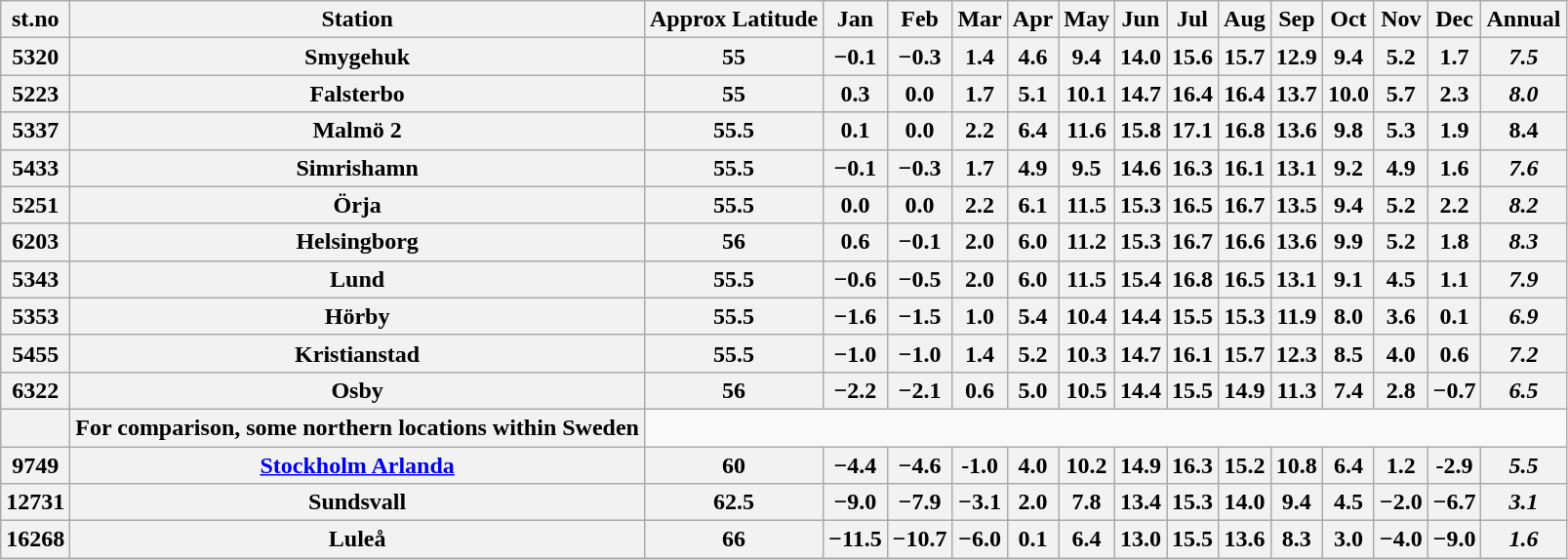<table class="wikitable">
<tr>
<th>st.no</th>
<th>Station</th>
<th>Approx Latitude</th>
<th>Jan</th>
<th>Feb</th>
<th>Mar</th>
<th>Apr</th>
<th>May</th>
<th>Jun</th>
<th>Jul</th>
<th>Aug</th>
<th>Sep</th>
<th>Oct</th>
<th>Nov</th>
<th>Dec</th>
<th>Annual</th>
</tr>
<tr>
<th>5320</th>
<th>Smygehuk</th>
<th>55</th>
<th>−0.1</th>
<th>−0.3</th>
<th>1.4</th>
<th>4.6</th>
<th>9.4</th>
<th>14.0</th>
<th>15.6</th>
<th>15.7</th>
<th>12.9</th>
<th>9.4</th>
<th>5.2</th>
<th>1.7</th>
<th><em>7.5</em></th>
</tr>
<tr>
<th>5223</th>
<th>Falsterbo</th>
<th>55</th>
<th>0.3</th>
<th>0.0</th>
<th>1.7</th>
<th>5.1</th>
<th>10.1</th>
<th>14.7</th>
<th>16.4</th>
<th>16.4</th>
<th>13.7</th>
<th>10.0</th>
<th>5.7</th>
<th>2.3</th>
<th><em>8.0</em></th>
</tr>
<tr>
<th>5337</th>
<th>Malmö 2</th>
<th>55.5</th>
<th>0.1</th>
<th>0.0</th>
<th>2.2</th>
<th>6.4</th>
<th>11.6</th>
<th>15.8</th>
<th>17.1</th>
<th>16.8</th>
<th>13.6</th>
<th>9.8</th>
<th>5.3</th>
<th>1.9</th>
<th><strong>8.4</strong></th>
</tr>
<tr>
<th>5433</th>
<th>Simrishamn</th>
<th>55.5</th>
<th>−0.1</th>
<th>−0.3</th>
<th>1.7</th>
<th>4.9</th>
<th>9.5</th>
<th>14.6</th>
<th>16.3</th>
<th>16.1</th>
<th>13.1</th>
<th>9.2</th>
<th>4.9</th>
<th>1.6</th>
<th><em>7.6</em></th>
</tr>
<tr>
<th>5251</th>
<th>Örja</th>
<th>55.5</th>
<th>0.0</th>
<th>0.0</th>
<th>2.2</th>
<th>6.1</th>
<th>11.5</th>
<th>15.3</th>
<th>16.5</th>
<th>16.7</th>
<th>13.5</th>
<th>9.4</th>
<th>5.2</th>
<th>2.2</th>
<th><em>8.2</em></th>
</tr>
<tr>
<th>6203</th>
<th>Helsingborg</th>
<th>56</th>
<th>0.6</th>
<th>−0.1</th>
<th>2.0</th>
<th>6.0</th>
<th>11.2</th>
<th>15.3</th>
<th>16.7</th>
<th>16.6</th>
<th>13.6</th>
<th>9.9</th>
<th>5.2</th>
<th>1.8</th>
<th><em>8.3</em></th>
</tr>
<tr>
<th>5343</th>
<th>Lund</th>
<th>55.5</th>
<th>−0.6</th>
<th>−0.5</th>
<th>2.0</th>
<th>6.0</th>
<th>11.5</th>
<th>15.4</th>
<th>16.8</th>
<th>16.5</th>
<th>13.1</th>
<th>9.1</th>
<th>4.5</th>
<th>1.1</th>
<th><em>7.9</em></th>
</tr>
<tr>
<th>5353</th>
<th>Hörby</th>
<th>55.5</th>
<th>−1.6</th>
<th>−1.5</th>
<th>1.0</th>
<th>5.4</th>
<th>10.4</th>
<th>14.4</th>
<th>15.5</th>
<th>15.3</th>
<th>11.9</th>
<th>8.0</th>
<th>3.6</th>
<th>0.1</th>
<th><em>6.9</em></th>
</tr>
<tr>
<th>5455</th>
<th>Kristianstad</th>
<th>55.5</th>
<th>−1.0</th>
<th>−1.0</th>
<th>1.4</th>
<th>5.2</th>
<th>10.3</th>
<th>14.7</th>
<th>16.1</th>
<th>15.7</th>
<th>12.3</th>
<th>8.5</th>
<th>4.0</th>
<th>0.6</th>
<th><em>7.2</em></th>
</tr>
<tr>
<th>6322</th>
<th>Osby</th>
<th>56</th>
<th>−2.2</th>
<th>−2.1</th>
<th>0.6</th>
<th>5.0</th>
<th>10.5</th>
<th>14.4</th>
<th>15.5</th>
<th>14.9</th>
<th>11.3</th>
<th>7.4</th>
<th>2.8</th>
<th>−0.7</th>
<th><em>6.5</em></th>
</tr>
<tr>
<th></th>
<th>For comparison, some northern locations within Sweden</th>
</tr>
<tr>
<th>9749</th>
<th><a href='#'>Stockholm Arlanda</a></th>
<th>60</th>
<th>−4.4</th>
<th>−4.6</th>
<th>-1.0</th>
<th>4.0</th>
<th>10.2</th>
<th>14.9</th>
<th>16.3</th>
<th>15.2</th>
<th>10.8</th>
<th>6.4</th>
<th>1.2</th>
<th>-2.9</th>
<th><em>5.5</em></th>
</tr>
<tr>
<th>12731</th>
<th>Sundsvall</th>
<th>62.5</th>
<th>−9.0</th>
<th>−7.9</th>
<th>−3.1</th>
<th>2.0</th>
<th>7.8</th>
<th>13.4</th>
<th>15.3</th>
<th>14.0</th>
<th>9.4</th>
<th>4.5</th>
<th>−2.0</th>
<th>−6.7</th>
<th><em>3.1</em></th>
</tr>
<tr>
<th>16268</th>
<th>Luleå</th>
<th>66</th>
<th>−11.5</th>
<th>−10.7</th>
<th>−6.0</th>
<th>0.1</th>
<th>6.4</th>
<th>13.0</th>
<th>15.5</th>
<th>13.6</th>
<th>8.3</th>
<th>3.0</th>
<th>−4.0</th>
<th>−9.0</th>
<th><em>1.6</em></th>
</tr>
</table>
